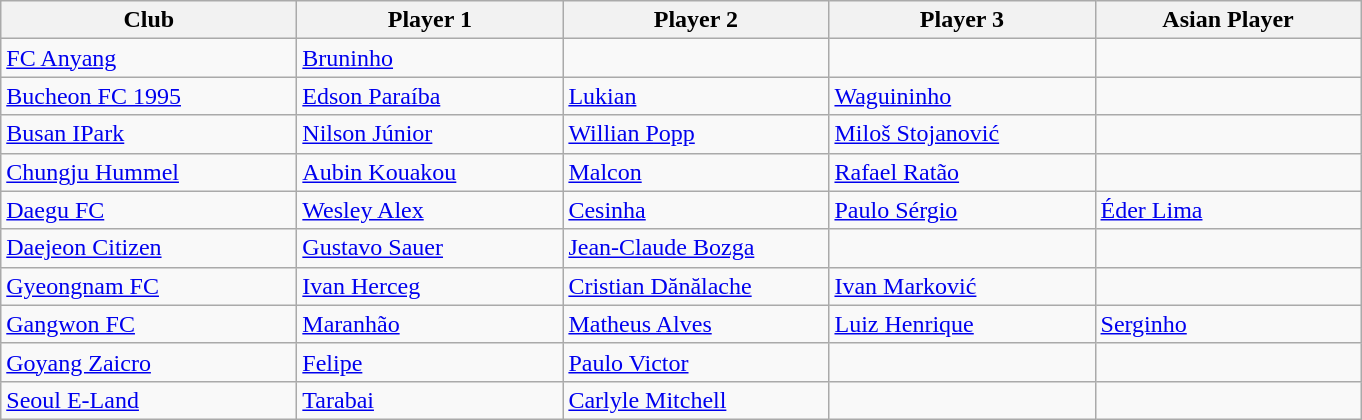<table class="sortable wikitable">
<tr>
<th style="width:190px;">Club</th>
<th style="width:170px;">Player 1</th>
<th style="width:170px;">Player 2</th>
<th style="width:170px;">Player 3</th>
<th style="width:170px;">Asian Player</th>
</tr>
<tr>
<td><a href='#'>FC Anyang</a></td>
<td> <a href='#'>Bruninho</a></td>
<td></td>
<td></td>
<td></td>
</tr>
<tr>
<td><a href='#'>Bucheon FC 1995</a></td>
<td> <a href='#'>Edson Paraíba</a></td>
<td> <a href='#'>Lukian</a></td>
<td> <a href='#'>Waguininho</a></td>
<td></td>
</tr>
<tr>
<td><a href='#'>Busan IPark</a></td>
<td> <a href='#'>Nilson Júnior</a></td>
<td> <a href='#'>Willian Popp</a></td>
<td> <a href='#'>Miloš Stojanović</a></td>
<td></td>
</tr>
<tr>
<td><a href='#'>Chungju Hummel</a></td>
<td> <a href='#'>Aubin Kouakou</a></td>
<td> <a href='#'>Malcon</a></td>
<td> <a href='#'>Rafael Ratão</a></td>
<td></td>
</tr>
<tr>
<td><a href='#'>Daegu FC</a></td>
<td> <a href='#'>Wesley Alex</a></td>
<td> <a href='#'>Cesinha</a></td>
<td> <a href='#'>Paulo Sérgio</a></td>
<td> <a href='#'>Éder Lima</a></td>
</tr>
<tr>
<td><a href='#'>Daejeon Citizen</a></td>
<td> <a href='#'>Gustavo Sauer</a></td>
<td> <a href='#'>Jean-Claude Bozga</a></td>
<td></td>
<td></td>
</tr>
<tr>
<td><a href='#'>Gyeongnam FC</a></td>
<td> <a href='#'>Ivan Herceg</a></td>
<td> <a href='#'>Cristian Dănălache</a></td>
<td> <a href='#'>Ivan Marković</a></td>
<td></td>
</tr>
<tr>
<td><a href='#'>Gangwon FC</a></td>
<td> <a href='#'>Maranhão</a></td>
<td> <a href='#'>Matheus Alves</a></td>
<td> <a href='#'>Luiz Henrique</a></td>
<td> <a href='#'>Serginho</a></td>
</tr>
<tr>
<td><a href='#'>Goyang Zaicro</a></td>
<td> <a href='#'>Felipe</a></td>
<td> <a href='#'>Paulo Victor</a></td>
<td></td>
<td></td>
</tr>
<tr>
<td><a href='#'>Seoul E-Land</a></td>
<td> <a href='#'>Tarabai</a></td>
<td> <a href='#'>Carlyle Mitchell</a></td>
<td></td>
<td></td>
</tr>
</table>
